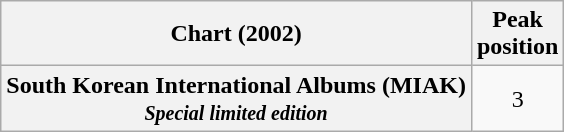<table class="wikitable sortable plainrowheaders" style="text-align:center">
<tr>
<th scope="col">Chart (2002)</th>
<th scope="col">Peak<br>position</th>
</tr>
<tr>
<th scope="row">South Korean International Albums (MIAK)<br><small><em>Special limited edition</em></small></th>
<td>3</td>
</tr>
</table>
